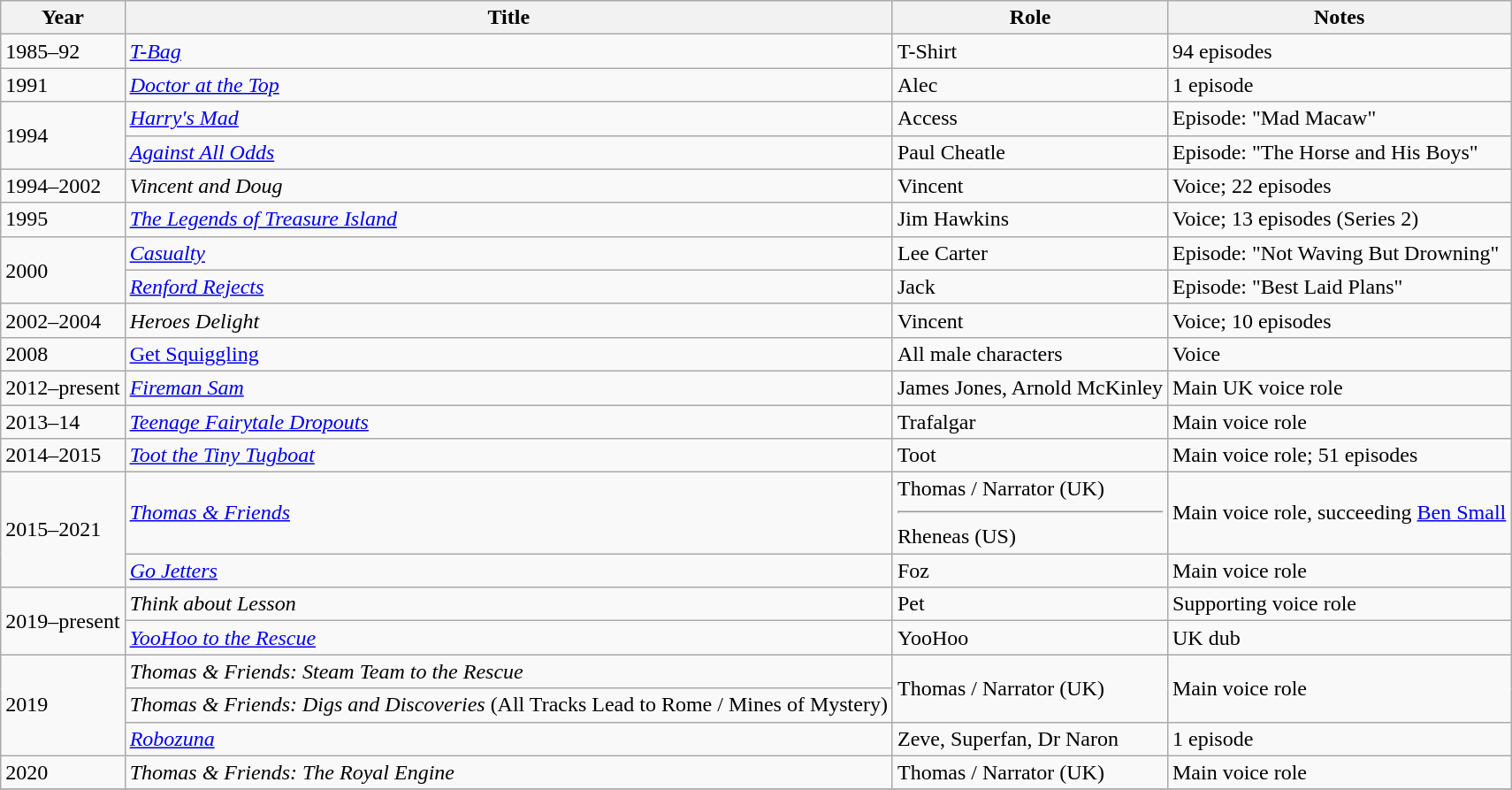<table class="wikitable">
<tr>
<th>Year</th>
<th>Title</th>
<th>Role</th>
<th>Notes</th>
</tr>
<tr>
<td>1985–92</td>
<td><em><a href='#'>T-Bag</a></em></td>
<td>T-Shirt</td>
<td>94 episodes</td>
</tr>
<tr>
<td>1991</td>
<td><em><a href='#'>Doctor at the Top</a></em></td>
<td>Alec</td>
<td>1 episode</td>
</tr>
<tr>
<td rowspan=2>1994</td>
<td><em><a href='#'>Harry's Mad</a></em></td>
<td>Access</td>
<td>Episode: "Mad Macaw"</td>
</tr>
<tr>
<td><em><a href='#'>Against All Odds</a></em></td>
<td>Paul Cheatle</td>
<td>Episode: "The Horse and His Boys"</td>
</tr>
<tr>
<td>1994–2002</td>
<td><em>Vincent and Doug</em></td>
<td>Vincent</td>
<td>Voice; 22 episodes</td>
</tr>
<tr>
<td>1995</td>
<td><em><a href='#'>The Legends of Treasure Island</a></em></td>
<td>Jim Hawkins</td>
<td>Voice; 13 episodes (Series 2)</td>
</tr>
<tr>
<td rowspan=2>2000</td>
<td><em><a href='#'>Casualty</a></em></td>
<td>Lee Carter</td>
<td>Episode: "Not Waving But Drowning"</td>
</tr>
<tr>
<td><em><a href='#'>Renford Rejects</a></em></td>
<td>Jack</td>
<td>Episode: "Best Laid Plans"</td>
</tr>
<tr>
<td>2002–2004</td>
<td><em>Heroes Delight</em></td>
<td>Vincent</td>
<td>Voice; 10 episodes</td>
</tr>
<tr>
<td>2008</td>
<td><a href='#'>Get Squiggling</a></td>
<td>All male characters</td>
<td>Voice</td>
</tr>
<tr>
<td>2012–present</td>
<td><em><a href='#'>Fireman Sam</a></em></td>
<td>James Jones, Arnold McKinley</td>
<td>Main UK voice role</td>
</tr>
<tr>
<td>2013–14</td>
<td><em><a href='#'>Teenage Fairytale Dropouts</a></em></td>
<td>Trafalgar</td>
<td>Main voice role</td>
</tr>
<tr>
<td>2014–2015</td>
<td><em><a href='#'>Toot the Tiny Tugboat</a></em></td>
<td>Toot</td>
<td>Main voice role; 51 episodes</td>
</tr>
<tr>
<td rowspan=2>2015–2021</td>
<td><em><a href='#'>Thomas & Friends</a></em></td>
<td>Thomas / Narrator (UK)<hr>Rheneas (US)</td>
<td>Main voice role, succeeding <a href='#'>Ben Small</a></td>
</tr>
<tr>
<td><em><a href='#'>Go Jetters</a></em></td>
<td>Foz</td>
<td>Main voice role</td>
</tr>
<tr>
<td rowspan=2>2019–present</td>
<td><em>Think about Lesson</em></td>
<td>Pet</td>
<td>Supporting voice role</td>
</tr>
<tr>
<td><em><a href='#'>YooHoo to the Rescue</a></em></td>
<td>YooHoo</td>
<td>UK dub</td>
</tr>
<tr>
<td rowspan=3>2019</td>
<td><em>Thomas & Friends: Steam Team to the Rescue</em></td>
<td rowspan=2>Thomas / Narrator (UK)</td>
<td rowspan=2>Main voice role</td>
</tr>
<tr>
<td><em>Thomas & Friends: Digs and Discoveries</em> (All Tracks Lead to Rome / Mines of Mystery)</td>
</tr>
<tr>
<td><em><a href='#'>Robozuna</a></em></td>
<td>Zeve, Superfan, Dr Naron</td>
<td>1 episode</td>
</tr>
<tr>
<td>2020</td>
<td><em>Thomas & Friends: The Royal Engine</em></td>
<td>Thomas / Narrator (UK)</td>
<td>Main voice role</td>
</tr>
<tr>
</tr>
</table>
